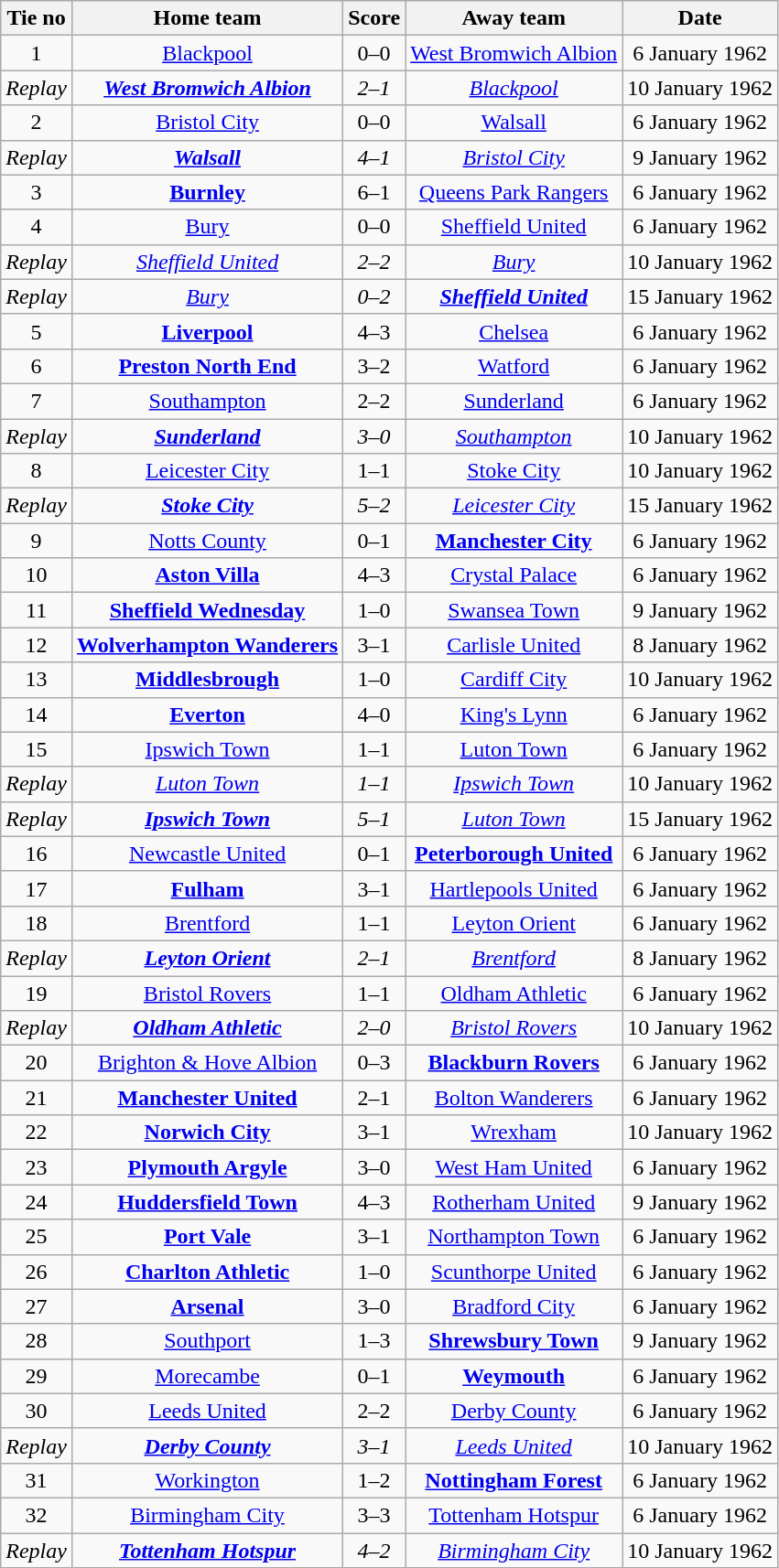<table class="wikitable" style="text-align: center">
<tr>
<th>Tie no</th>
<th>Home team</th>
<th>Score</th>
<th>Away team</th>
<th>Date</th>
</tr>
<tr>
<td>1</td>
<td><a href='#'>Blackpool</a></td>
<td>0–0</td>
<td><a href='#'>West Bromwich Albion</a></td>
<td>6 January 1962</td>
</tr>
<tr>
<td><em>Replay</em></td>
<td><strong><em><a href='#'>West Bromwich Albion</a></em></strong></td>
<td><em>2–1</em></td>
<td><em><a href='#'>Blackpool</a></em></td>
<td>10 January 1962</td>
</tr>
<tr>
<td>2</td>
<td><a href='#'>Bristol City</a></td>
<td>0–0</td>
<td><a href='#'>Walsall</a></td>
<td>6 January 1962</td>
</tr>
<tr>
<td><em>Replay</em></td>
<td><strong><em><a href='#'>Walsall</a></em></strong></td>
<td><em>4–1</em></td>
<td><em><a href='#'>Bristol City</a></em></td>
<td>9 January 1962</td>
</tr>
<tr>
<td>3</td>
<td><strong><a href='#'>Burnley</a></strong></td>
<td>6–1</td>
<td><a href='#'>Queens Park Rangers</a></td>
<td>6 January 1962</td>
</tr>
<tr>
<td>4</td>
<td><a href='#'>Bury</a></td>
<td>0–0</td>
<td><a href='#'>Sheffield United</a></td>
<td>6 January 1962</td>
</tr>
<tr>
<td><em>Replay</em></td>
<td><em><a href='#'>Sheffield United</a></em></td>
<td><em>2–2</em></td>
<td><em><a href='#'>Bury</a></em></td>
<td>10 January 1962</td>
</tr>
<tr>
<td><em>Replay</em></td>
<td><em><a href='#'>Bury</a></em></td>
<td><em>0–2</em></td>
<td><strong><em><a href='#'>Sheffield United</a></em></strong></td>
<td>15 January 1962</td>
</tr>
<tr>
<td>5</td>
<td><strong><a href='#'>Liverpool</a></strong></td>
<td>4–3</td>
<td><a href='#'>Chelsea</a></td>
<td>6 January 1962</td>
</tr>
<tr>
<td>6</td>
<td><strong><a href='#'>Preston North End</a></strong></td>
<td>3–2</td>
<td><a href='#'>Watford</a></td>
<td>6 January 1962</td>
</tr>
<tr>
<td>7</td>
<td><a href='#'>Southampton</a></td>
<td>2–2</td>
<td><a href='#'>Sunderland</a></td>
<td>6 January 1962</td>
</tr>
<tr>
<td><em>Replay</em></td>
<td><strong><em><a href='#'>Sunderland</a></em></strong></td>
<td><em>3–0</em></td>
<td><em><a href='#'>Southampton</a></em></td>
<td>10 January 1962</td>
</tr>
<tr>
<td>8</td>
<td><a href='#'>Leicester City</a></td>
<td>1–1</td>
<td><a href='#'>Stoke City</a></td>
<td>10 January 1962</td>
</tr>
<tr>
<td><em>Replay</em></td>
<td><strong><em><a href='#'>Stoke City</a></em></strong></td>
<td><em>5–2</em></td>
<td><em><a href='#'>Leicester City</a></em></td>
<td>15 January 1962</td>
</tr>
<tr>
<td>9</td>
<td><a href='#'>Notts County</a></td>
<td>0–1</td>
<td><strong><a href='#'>Manchester City</a></strong></td>
<td>6 January 1962</td>
</tr>
<tr>
<td>10</td>
<td><strong><a href='#'>Aston Villa</a></strong></td>
<td>4–3</td>
<td><a href='#'>Crystal Palace</a></td>
<td>6 January 1962</td>
</tr>
<tr>
<td>11</td>
<td><strong><a href='#'>Sheffield Wednesday</a></strong></td>
<td>1–0</td>
<td><a href='#'>Swansea Town</a></td>
<td>9 January 1962</td>
</tr>
<tr>
<td>12</td>
<td><strong><a href='#'>Wolverhampton Wanderers</a></strong></td>
<td>3–1</td>
<td><a href='#'>Carlisle United</a></td>
<td>8 January 1962</td>
</tr>
<tr>
<td>13</td>
<td><strong><a href='#'>Middlesbrough</a></strong></td>
<td>1–0</td>
<td><a href='#'>Cardiff City</a></td>
<td>10 January 1962</td>
</tr>
<tr>
<td>14</td>
<td><strong><a href='#'>Everton</a></strong></td>
<td>4–0</td>
<td><a href='#'>King's Lynn</a></td>
<td>6 January 1962</td>
</tr>
<tr>
<td>15</td>
<td><a href='#'>Ipswich Town</a></td>
<td>1–1</td>
<td><a href='#'>Luton Town</a></td>
<td>6 January 1962</td>
</tr>
<tr>
<td><em>Replay</em></td>
<td><em><a href='#'>Luton Town</a></em></td>
<td><em>1–1</em></td>
<td><em><a href='#'>Ipswich Town</a></em></td>
<td>10 January 1962</td>
</tr>
<tr>
<td><em>Replay</em></td>
<td><strong><em><a href='#'>Ipswich Town</a></em></strong></td>
<td><em>5–1</em></td>
<td><em><a href='#'>Luton Town</a></em></td>
<td>15 January 1962</td>
</tr>
<tr>
<td>16</td>
<td><a href='#'>Newcastle United</a></td>
<td>0–1</td>
<td><strong><a href='#'>Peterborough United</a></strong></td>
<td>6 January 1962</td>
</tr>
<tr>
<td>17</td>
<td><strong><a href='#'>Fulham</a></strong></td>
<td>3–1</td>
<td><a href='#'>Hartlepools United</a></td>
<td>6 January 1962</td>
</tr>
<tr>
<td>18</td>
<td><a href='#'>Brentford</a></td>
<td>1–1</td>
<td><a href='#'>Leyton Orient</a></td>
<td>6 January 1962</td>
</tr>
<tr>
<td><em>Replay</em></td>
<td><strong><em><a href='#'>Leyton Orient</a></em></strong></td>
<td><em>2–1</em></td>
<td><em><a href='#'>Brentford</a></em></td>
<td>8 January 1962</td>
</tr>
<tr>
<td>19</td>
<td><a href='#'>Bristol Rovers</a></td>
<td>1–1</td>
<td><a href='#'>Oldham Athletic</a></td>
<td>6 January 1962</td>
</tr>
<tr>
<td><em>Replay</em></td>
<td><strong><em><a href='#'>Oldham Athletic</a></em></strong></td>
<td><em>2–0</em></td>
<td><em><a href='#'>Bristol Rovers</a></em></td>
<td>10 January 1962</td>
</tr>
<tr>
<td>20</td>
<td><a href='#'>Brighton & Hove Albion</a></td>
<td>0–3</td>
<td><strong><a href='#'>Blackburn Rovers</a></strong></td>
<td>6 January 1962</td>
</tr>
<tr>
<td>21</td>
<td><strong><a href='#'>Manchester United</a></strong></td>
<td>2–1</td>
<td><a href='#'>Bolton Wanderers</a></td>
<td>6 January 1962</td>
</tr>
<tr>
<td>22</td>
<td><strong><a href='#'>Norwich City</a></strong></td>
<td>3–1</td>
<td><a href='#'>Wrexham</a></td>
<td>10 January 1962</td>
</tr>
<tr>
<td>23</td>
<td><strong><a href='#'>Plymouth Argyle</a></strong></td>
<td>3–0</td>
<td><a href='#'>West Ham United</a></td>
<td>6 January 1962</td>
</tr>
<tr>
<td>24</td>
<td><strong><a href='#'>Huddersfield Town</a></strong></td>
<td>4–3</td>
<td><a href='#'>Rotherham United</a></td>
<td>9 January 1962</td>
</tr>
<tr>
<td>25</td>
<td><strong><a href='#'>Port Vale</a></strong></td>
<td>3–1</td>
<td><a href='#'>Northampton Town</a></td>
<td>6 January 1962</td>
</tr>
<tr>
<td>26</td>
<td><strong><a href='#'>Charlton Athletic</a></strong></td>
<td>1–0</td>
<td><a href='#'>Scunthorpe United</a></td>
<td>6 January 1962</td>
</tr>
<tr>
<td>27</td>
<td><strong><a href='#'>Arsenal</a></strong></td>
<td>3–0</td>
<td><a href='#'>Bradford City</a></td>
<td>6 January 1962</td>
</tr>
<tr>
<td>28</td>
<td><a href='#'>Southport</a></td>
<td>1–3</td>
<td><strong><a href='#'>Shrewsbury Town</a></strong></td>
<td>9 January 1962</td>
</tr>
<tr>
<td>29</td>
<td><a href='#'>Morecambe</a></td>
<td>0–1</td>
<td><strong><a href='#'>Weymouth</a></strong></td>
<td>6 January 1962</td>
</tr>
<tr>
<td>30</td>
<td><a href='#'>Leeds United</a></td>
<td>2–2</td>
<td><a href='#'>Derby County</a></td>
<td>6 January 1962</td>
</tr>
<tr>
<td><em>Replay</em></td>
<td><strong><em><a href='#'>Derby County</a></em></strong></td>
<td><em>3–1</em></td>
<td><em><a href='#'>Leeds United</a></em></td>
<td>10 January 1962</td>
</tr>
<tr>
<td>31</td>
<td><a href='#'>Workington</a></td>
<td>1–2</td>
<td><strong><a href='#'>Nottingham Forest</a></strong></td>
<td>6 January 1962</td>
</tr>
<tr>
<td>32</td>
<td><a href='#'>Birmingham City</a></td>
<td>3–3</td>
<td><a href='#'>Tottenham Hotspur</a></td>
<td>6 January 1962</td>
</tr>
<tr>
<td><em>Replay</em></td>
<td><strong><em><a href='#'>Tottenham Hotspur</a></em></strong></td>
<td><em>4–2</em></td>
<td><em><a href='#'>Birmingham City</a></em></td>
<td>10 January 1962</td>
</tr>
</table>
